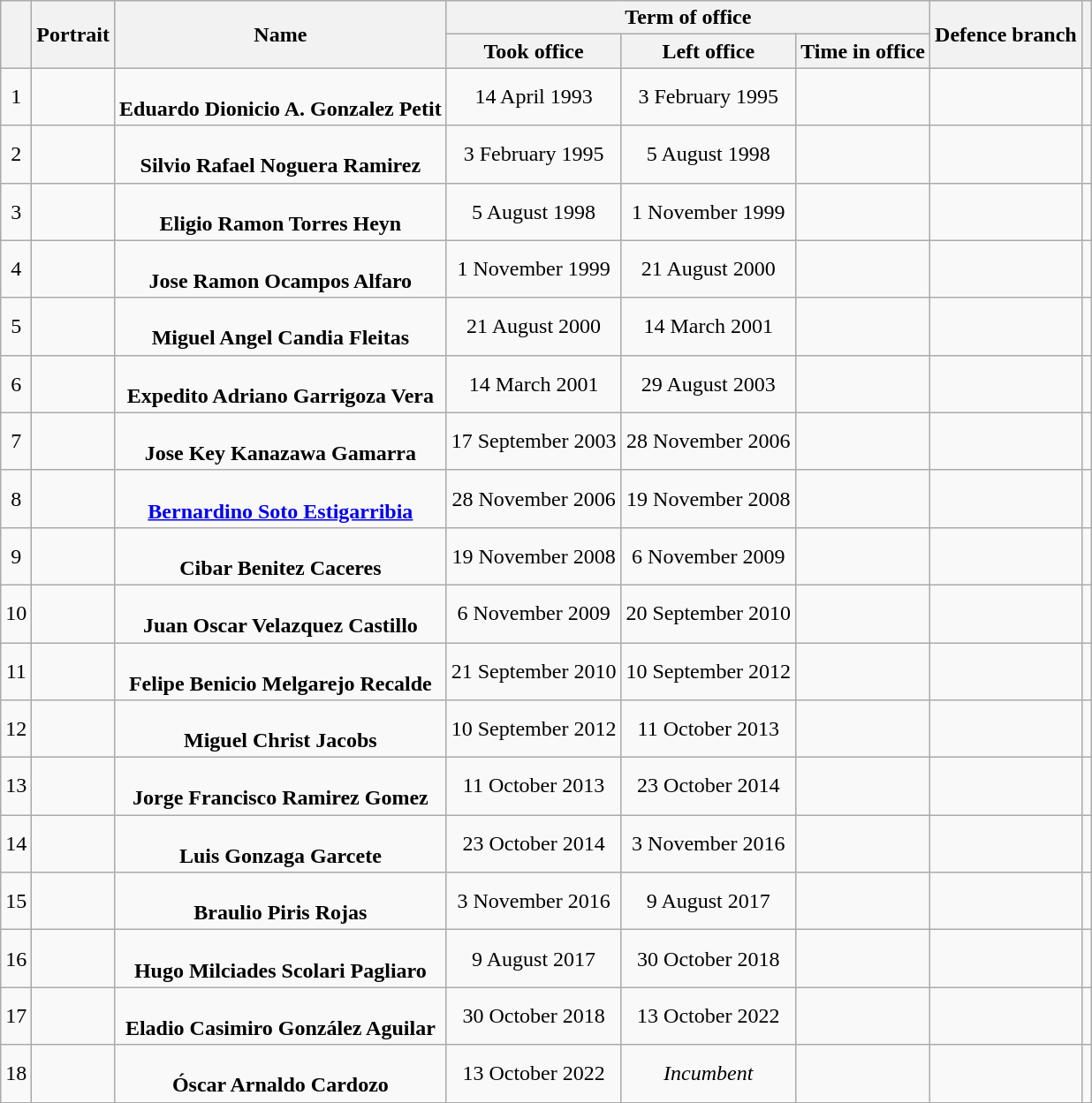<table class="wikitable" style="text-align:center">
<tr>
<th rowspan=2></th>
<th rowspan=2>Portrait</th>
<th rowspan=2>Name<br></th>
<th colspan=3>Term of office</th>
<th rowspan=2>Defence branch</th>
<th rowspan=2></th>
</tr>
<tr>
<th>Took office</th>
<th>Left office</th>
<th>Time in office</th>
</tr>
<tr>
<td>1</td>
<td></td>
<td><br><strong>Eduardo Dionicio A. Gonzalez Petit</strong></td>
<td>14 April 1993</td>
<td>3 February 1995</td>
<td></td>
<td></td>
<td></td>
</tr>
<tr>
<td>2</td>
<td></td>
<td><br><strong>Silvio Rafael Noguera Ramirez</strong></td>
<td>3 February 1995</td>
<td>5 August 1998</td>
<td></td>
<td></td>
<td></td>
</tr>
<tr>
<td>3</td>
<td></td>
<td><br><strong>Eligio Ramon Torres Heyn</strong></td>
<td>5 August 1998</td>
<td>1 November 1999</td>
<td></td>
<td></td>
<td></td>
</tr>
<tr>
<td>4</td>
<td></td>
<td><br><strong>Jose Ramon Ocampos Alfaro</strong><br></td>
<td>1 November 1999</td>
<td>21 August 2000</td>
<td></td>
<td></td>
<td></td>
</tr>
<tr>
<td>5</td>
<td></td>
<td><br><strong>Miguel Angel Candia Fleitas</strong></td>
<td>21 August 2000</td>
<td>14 March 2001</td>
<td></td>
<td></td>
<td></td>
</tr>
<tr>
<td>6</td>
<td></td>
<td><br><strong>Expedito Adriano Garrigoza Vera</strong></td>
<td>14 March 2001</td>
<td>29 August 2003</td>
<td></td>
<td></td>
<td></td>
</tr>
<tr>
<td>7</td>
<td></td>
<td><br><strong>Jose Key Kanazawa Gamarra</strong></td>
<td>17 September 2003</td>
<td>28 November 2006</td>
<td></td>
<td></td>
<td></td>
</tr>
<tr>
<td>8</td>
<td></td>
<td><br><strong><a href='#'>Bernardino Soto Estigarribia</a></strong><br></td>
<td>28 November 2006</td>
<td>19 November 2008</td>
<td></td>
<td></td>
<td></td>
</tr>
<tr>
<td>9</td>
<td></td>
<td><br><strong>Cibar Benitez Caceres</strong></td>
<td>19 November 2008</td>
<td>6 November 2009</td>
<td></td>
<td></td>
<td><br></td>
</tr>
<tr>
<td>10</td>
<td></td>
<td><br><strong>Juan Oscar Velazquez Castillo</strong></td>
<td>6 November 2009</td>
<td>20 September 2010</td>
<td></td>
<td></td>
<td><br></td>
</tr>
<tr>
<td>11</td>
<td></td>
<td><br><strong>Felipe Benicio Melgarejo Recalde</strong></td>
<td>21 September 2010</td>
<td>10 September 2012</td>
<td></td>
<td></td>
<td><br></td>
</tr>
<tr>
<td>12</td>
<td></td>
<td><br><strong>Miguel Christ Jacobs</strong></td>
<td>10 September 2012</td>
<td>11 October 2013</td>
<td></td>
<td></td>
<td></td>
</tr>
<tr>
<td>13</td>
<td></td>
<td><br><strong>Jorge Francisco Ramirez Gomez</strong></td>
<td>11 October 2013</td>
<td>23 October 2014</td>
<td></td>
<td></td>
<td></td>
</tr>
<tr>
<td>14</td>
<td></td>
<td><br><strong>Luis Gonzaga Garcete</strong></td>
<td>23 October 2014</td>
<td>3 November 2016</td>
<td></td>
<td></td>
<td></td>
</tr>
<tr>
<td>15</td>
<td></td>
<td><br><strong>Braulio Piris Rojas</strong></td>
<td>3 November 2016</td>
<td>9 August 2017</td>
<td></td>
<td></td>
<td></td>
</tr>
<tr>
<td>16</td>
<td></td>
<td><br><strong>Hugo Milciades Scolari Pagliaro</strong></td>
<td>9 August 2017</td>
<td>30 October 2018</td>
<td></td>
<td></td>
<td></td>
</tr>
<tr>
<td>17</td>
<td></td>
<td><br><strong>Eladio Casimiro González Aguilar</strong></td>
<td>30 October 2018</td>
<td>13 October 2022</td>
<td></td>
<td></td>
<td></td>
</tr>
<tr>
<td>18</td>
<td></td>
<td><br><strong>Óscar Arnaldo Cardozo</strong></td>
<td>13 October 2022</td>
<td><em>Incumbent</em></td>
<td></td>
<td></td>
<td></td>
</tr>
</table>
